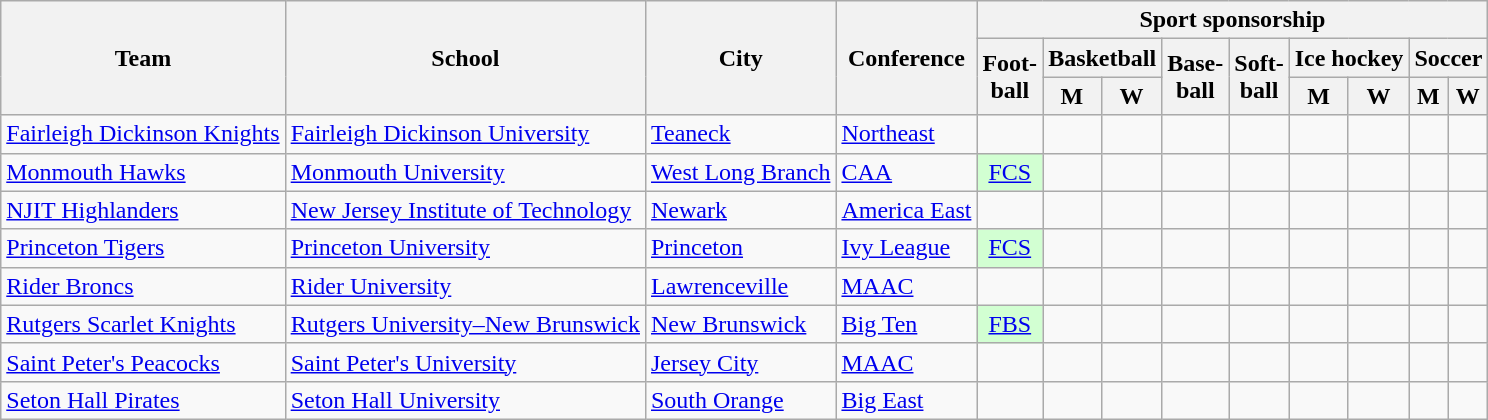<table class="sortable wikitable">
<tr>
<th rowspan=3>Team</th>
<th rowspan=3>School</th>
<th rowspan=3>City</th>
<th rowspan=3>Conference</th>
<th colspan=9>Sport sponsorship</th>
</tr>
<tr>
<th rowspan=2>Foot-<br>ball</th>
<th colspan=2>Basketball</th>
<th rowspan=2>Base-<br>ball</th>
<th rowspan=2>Soft-<br>ball</th>
<th colspan=2>Ice hockey</th>
<th colspan=2>Soccer</th>
</tr>
<tr>
<th>M</th>
<th>W</th>
<th>M</th>
<th>W</th>
<th>M</th>
<th>W</th>
</tr>
<tr>
<td><a href='#'>Fairleigh Dickinson Knights</a></td>
<td><a href='#'>Fairleigh Dickinson University</a></td>
<td><a href='#'>Teaneck</a></td>
<td><a href='#'>Northeast</a></td>
<td></td>
<td></td>
<td></td>
<td></td>
<td></td>
<td></td>
<td></td>
<td></td>
<td></td>
</tr>
<tr>
<td><a href='#'>Monmouth Hawks</a></td>
<td><a href='#'>Monmouth University</a></td>
<td><a href='#'>West Long Branch</a></td>
<td><a href='#'>CAA</a></td>
<td style="background:#D2FFD2; text-align:center"><a href='#'>FCS</a> </td>
<td></td>
<td></td>
<td></td>
<td></td>
<td></td>
<td></td>
<td></td>
<td></td>
</tr>
<tr>
<td><a href='#'>NJIT Highlanders</a></td>
<td><a href='#'>New Jersey Institute of Technology</a></td>
<td><a href='#'>Newark</a></td>
<td><a href='#'>America East</a></td>
<td></td>
<td></td>
<td></td>
<td></td>
<td></td>
<td></td>
<td></td>
<td></td>
<td></td>
</tr>
<tr>
<td><a href='#'>Princeton Tigers</a></td>
<td><a href='#'>Princeton University</a></td>
<td><a href='#'>Princeton</a></td>
<td><a href='#'>Ivy League</a></td>
<td style="background:#D2FFD2; text-align:center"><a href='#'>FCS</a></td>
<td></td>
<td></td>
<td></td>
<td></td>
<td> </td>
<td> </td>
<td></td>
<td></td>
</tr>
<tr>
<td><a href='#'>Rider Broncs</a></td>
<td><a href='#'>Rider University</a></td>
<td><a href='#'>Lawrenceville</a></td>
<td><a href='#'>MAAC</a></td>
<td></td>
<td></td>
<td></td>
<td></td>
<td></td>
<td></td>
<td></td>
<td></td>
<td></td>
</tr>
<tr>
<td><a href='#'>Rutgers Scarlet Knights</a></td>
<td><a href='#'>Rutgers University–New Brunswick</a></td>
<td><a href='#'>New Brunswick</a></td>
<td><a href='#'>Big Ten</a></td>
<td style="background:#D2FFD2; text-align:center"><a href='#'>FBS</a></td>
<td></td>
<td></td>
<td></td>
<td></td>
<td></td>
<td></td>
<td></td>
<td></td>
</tr>
<tr>
<td><a href='#'>Saint Peter's Peacocks</a></td>
<td><a href='#'>Saint Peter's University</a></td>
<td><a href='#'>Jersey City</a></td>
<td><a href='#'>MAAC</a></td>
<td></td>
<td></td>
<td></td>
<td></td>
<td></td>
<td></td>
<td></td>
<td></td>
<td></td>
</tr>
<tr>
<td><a href='#'>Seton Hall Pirates</a></td>
<td><a href='#'>Seton Hall University</a></td>
<td><a href='#'>South Orange</a></td>
<td><a href='#'>Big East</a></td>
<td></td>
<td></td>
<td></td>
<td></td>
<td></td>
<td></td>
<td></td>
<td></td>
<td></td>
</tr>
</table>
